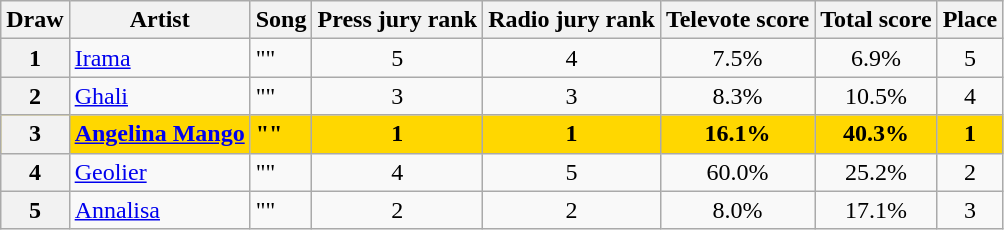<table class="wikitable sortable plainrowheaders" style="text-align:center">
<tr>
<th>Draw</th>
<th>Artist</th>
<th>Song</th>
<th>Press jury rank</th>
<th>Radio jury rank</th>
<th>Televote score</th>
<th>Total score</th>
<th>Place</th>
</tr>
<tr>
<th scope="row" style="text-align:center">1</th>
<td align="left"><a href='#'>Irama</a></td>
<td align="left">""</td>
<td>5</td>
<td>4</td>
<td>7.5%</td>
<td>6.9%</td>
<td>5</td>
</tr>
<tr>
<th scope="row" style="text-align:center">2</th>
<td align="left"><a href='#'>Ghali</a></td>
<td align="left">""</td>
<td>3</td>
<td>3</td>
<td>8.3%</td>
<td>10.5%</td>
<td>4</td>
</tr>
<tr style="font-weight:bold; background:gold">
<th scope="row" style="text-align:center">3</th>
<td align="left"><a href='#'>Angelina Mango</a></td>
<td align="left">""</td>
<td>1</td>
<td>1</td>
<td>16.1%</td>
<td>40.3%</td>
<td>1</td>
</tr>
<tr>
<th scope="row" style="text-align:center">4</th>
<td align="left"><a href='#'>Geolier</a></td>
<td align="left">""</td>
<td>4</td>
<td>5</td>
<td>60.0%</td>
<td>25.2%</td>
<td>2</td>
</tr>
<tr>
<th scope="row" style="text-align:center">5</th>
<td align="left"><a href='#'>Annalisa</a></td>
<td align="left">""</td>
<td>2</td>
<td>2</td>
<td>8.0%</td>
<td>17.1%</td>
<td>3</td>
</tr>
</table>
